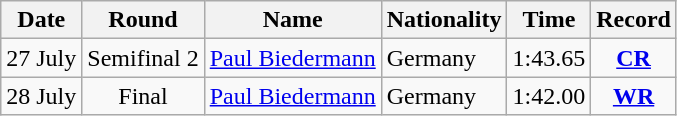<table class="wikitable" style="text-align:center">
<tr>
<th>Date</th>
<th>Round</th>
<th>Name</th>
<th>Nationality</th>
<th>Time</th>
<th>Record</th>
</tr>
<tr>
<td>27 July</td>
<td>Semifinal 2</td>
<td align="left"><a href='#'>Paul Biedermann</a></td>
<td align="left"> Germany</td>
<td>1:43.65</td>
<td><strong><a href='#'>CR</a></strong></td>
</tr>
<tr>
<td>28 July</td>
<td>Final</td>
<td align="left"><a href='#'>Paul Biedermann</a></td>
<td align="left"> Germany</td>
<td>1:42.00</td>
<td><strong><a href='#'>WR</a></strong></td>
</tr>
</table>
